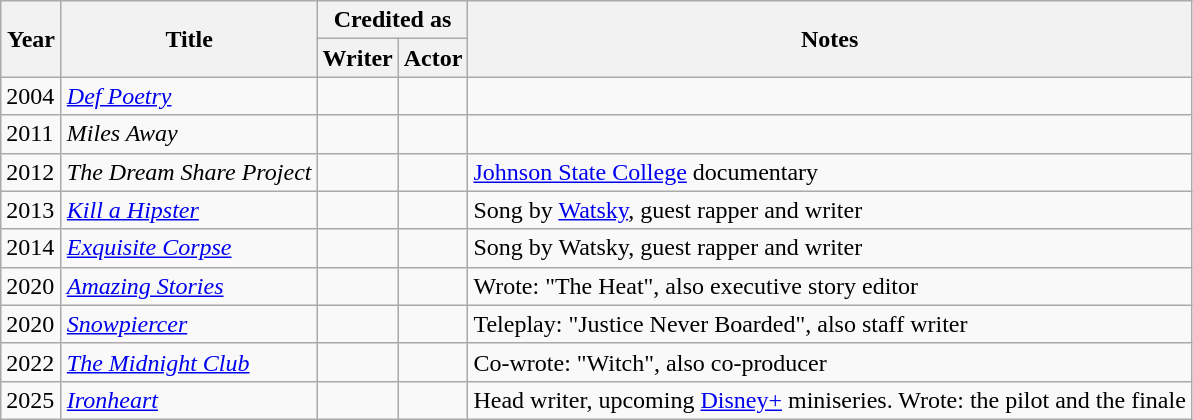<table class="wikitable">
<tr>
<th rowspan="2" style="width:33px;">Year</th>
<th rowspan="2">Title</th>
<th colspan="2">Credited as</th>
<th rowspan="2">Notes</th>
</tr>
<tr>
<th>Writer</th>
<th>Actor</th>
</tr>
<tr>
<td>2004</td>
<td><em><a href='#'>Def Poetry</a></em></td>
<td></td>
<td></td>
<td></td>
</tr>
<tr>
<td>2011</td>
<td><em>Miles Away</em></td>
<td></td>
<td></td>
<td></td>
</tr>
<tr>
<td>2012</td>
<td><em>The Dream Share Project</em></td>
<td></td>
<td></td>
<td><a href='#'>Johnson State College</a> documentary</td>
</tr>
<tr>
<td>2013</td>
<td><em><a href='#'>Kill a Hipster</a></em></td>
<td></td>
<td></td>
<td>Song by <a href='#'>Watsky</a>, guest rapper and writer</td>
</tr>
<tr>
<td>2014</td>
<td><em><a href='#'>Exquisite Corpse</a></em></td>
<td></td>
<td></td>
<td>Song by Watsky, guest rapper and writer</td>
</tr>
<tr>
<td>2020</td>
<td><em><a href='#'>Amazing Stories</a></em></td>
<td></td>
<td></td>
<td>Wrote: "The Heat", also executive story editor</td>
</tr>
<tr>
<td>2020</td>
<td><em><a href='#'>Snowpiercer</a></em></td>
<td></td>
<td></td>
<td>Teleplay: "Justice Never Boarded", also staff writer</td>
</tr>
<tr>
<td>2022</td>
<td><em><a href='#'>The Midnight Club</a></em></td>
<td></td>
<td></td>
<td>Co-wrote: "Witch", also co-producer</td>
</tr>
<tr>
<td>2025</td>
<td><em><a href='#'>Ironheart</a></em></td>
<td></td>
<td></td>
<td>Head writer, upcoming <a href='#'>Disney+</a> miniseries. Wrote: the pilot and the finale</td>
</tr>
</table>
